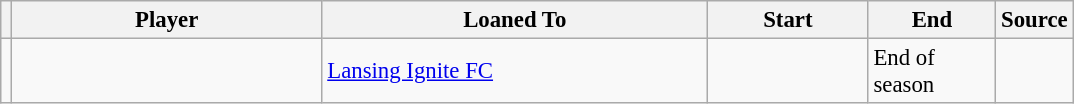<table class="wikitable plainrowheaders sortable" style="font-size:95%">
<tr>
<th></th>
<th scope="col" style="width:200px;">Player</th>
<th scope="col" style="width:250px;">Loaned To</th>
<th scope="col" style="width:100px;">Start</th>
<th scope="col" style="width:78px;">End</th>
<th>Source</th>
</tr>
<tr>
<td align=center></td>
<td></td>
<td> <a href='#'>Lansing Ignite FC</a></td>
<td align=center></td>
<td>End of season</td>
<td align=center></td>
</tr>
</table>
